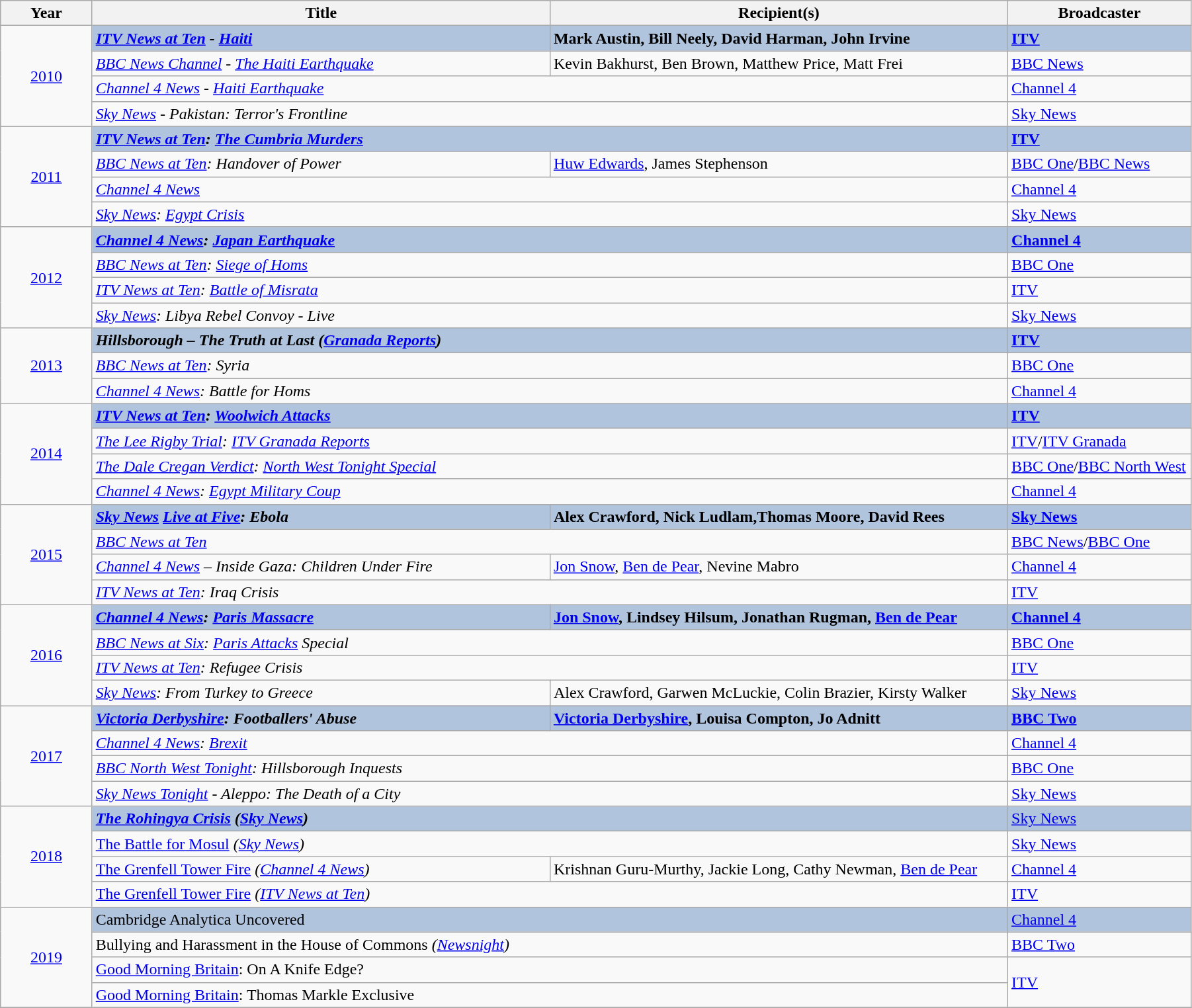<table class="wikitable" width="95%">
<tr>
<th width=5%>Year</th>
<th width=25%>Title</th>
<th width=25%><strong>Recipient(s)</strong></th>
<th width=10%><strong>Broadcaster</strong></th>
</tr>
<tr>
<td rowspan="4" style="text-align:center;"><a href='#'>2010</a></td>
<td style="background:#B0C4DE;"><strong><em><a href='#'>ITV News at Ten</a> - <a href='#'>Haiti</a></em></strong></td>
<td style="background:#B0C4DE;"><strong>Mark Austin, Bill Neely, David Harman, John Irvine</strong></td>
<td style="background:#B0C4DE;"><strong><a href='#'>ITV</a></strong></td>
</tr>
<tr>
<td><em><a href='#'>BBC News Channel</a> - <a href='#'>The Haiti Earthquake</a> </em></td>
<td>Kevin Bakhurst, Ben Brown, Matthew Price, Matt Frei</td>
<td><a href='#'>BBC News</a></td>
</tr>
<tr>
<td colspan="2"><em><a href='#'>Channel 4 News</a> - <a href='#'>Haiti Earthquake</a></em></td>
<td><a href='#'>Channel 4</a></td>
</tr>
<tr>
<td colspan="2"><em><a href='#'>Sky News</a> - Pakistan: Terror's Frontline</em></td>
<td><a href='#'>Sky News</a></td>
</tr>
<tr>
<td rowspan="4" style="text-align:center;"><a href='#'>2011</a></td>
<td colspan="2" style="background:#B0C4DE;"><strong><em><a href='#'>ITV News at Ten</a>: <a href='#'>The Cumbria Murders</a></em></strong></td>
<td style="background:#B0C4DE;"><strong><a href='#'>ITV</a></strong></td>
</tr>
<tr>
<td><em><a href='#'>BBC News at Ten</a>: Handover of Power </em></td>
<td><a href='#'>Huw Edwards</a>, James Stephenson</td>
<td><a href='#'>BBC One</a>/<a href='#'>BBC News</a></td>
</tr>
<tr>
<td colspan="2"><em><a href='#'>Channel 4 News</a></em></td>
<td><a href='#'>Channel 4</a></td>
</tr>
<tr>
<td colspan="2"><em><a href='#'>Sky News</a>: <a href='#'>Egypt Crisis</a></em></td>
<td><a href='#'>Sky News</a></td>
</tr>
<tr>
<td rowspan="4" style="text-align:center;"><a href='#'>2012</a></td>
<td colspan="2" style="background:#B0C4DE;"><strong><em><a href='#'>Channel 4 News</a>: <a href='#'>Japan Earthquake</a></em></strong></td>
<td style="background:#B0C4DE;"><strong><a href='#'>Channel 4</a></strong></td>
</tr>
<tr>
<td colspan="2"><em><a href='#'>BBC News at Ten</a>: <a href='#'>Siege of Homs</a></em></td>
<td><a href='#'>BBC One</a></td>
</tr>
<tr>
<td colspan="2"><em><a href='#'>ITV News at Ten</a>: <a href='#'>Battle of Misrata</a></em></td>
<td><a href='#'>ITV</a></td>
</tr>
<tr>
<td colspan="2"><em><a href='#'>Sky News</a>: Libya Rebel Convoy - Live </em></td>
<td><a href='#'>Sky News</a></td>
</tr>
<tr>
<td rowspan="3" style="text-align:center;"><a href='#'>2013</a></td>
<td colspan="2" style="background:#B0C4DE;"><strong><em>Hillsborough – The Truth at Last (<a href='#'>Granada Reports</a>)</em></strong></td>
<td style="background:#B0C4DE;"><strong><a href='#'>ITV</a></strong></td>
</tr>
<tr>
<td colspan="2"><em><a href='#'>BBC News at Ten</a>: Syria</em></td>
<td><a href='#'>BBC One</a></td>
</tr>
<tr>
<td colspan="2"><em><a href='#'>Channel 4 News</a>: Battle for Homs</em></td>
<td><a href='#'>Channel 4</a></td>
</tr>
<tr>
<td rowspan="4" style="text-align:center;"><a href='#'>2014</a></td>
<td colspan="2" style="background:#B0C4DE;"><strong><em><a href='#'>ITV News at Ten</a>: <a href='#'>Woolwich Attacks</a></em></strong></td>
<td style="background:#B0C4DE;"><strong><a href='#'>ITV</a></strong></td>
</tr>
<tr>
<td colspan="2"><em><a href='#'>The Lee Rigby Trial</a>: <a href='#'>ITV Granada Reports</a></em></td>
<td><a href='#'>ITV</a>/<a href='#'>ITV Granada</a></td>
</tr>
<tr>
<td colspan="2"><em><a href='#'>The Dale Cregan Verdict</a>: <a href='#'>North West Tonight Special</a></em></td>
<td><a href='#'>BBC One</a>/<a href='#'>BBC North West</a></td>
</tr>
<tr>
<td colspan="2"><em><a href='#'>Channel 4 News</a>: <a href='#'>Egypt Military Coup</a></em></td>
<td><a href='#'>Channel 4</a></td>
</tr>
<tr>
<td rowspan="4" style="text-align:center;"><a href='#'>2015</a></td>
<td style="background:#B0C4DE;"><strong><em><a href='#'>Sky News</a> <a href='#'>Live at Five</a>: Ebola</em></strong></td>
<td style="background:#B0C4DE;"><strong>Alex Crawford, Nick Ludlam,Thomas Moore, David Rees</strong></td>
<td style="background:#B0C4DE;"><strong><a href='#'>Sky News</a></strong></td>
</tr>
<tr>
<td colspan="2"><em><a href='#'>BBC News at Ten</a></em></td>
<td><a href='#'>BBC News</a>/<a href='#'>BBC One</a></td>
</tr>
<tr>
<td><em><a href='#'>Channel 4 News</a> – Inside Gaza: Children Under Fire</em></td>
<td><a href='#'>Jon Snow</a>, <a href='#'>Ben de Pear</a>, Nevine Mabro</td>
<td><a href='#'>Channel 4</a></td>
</tr>
<tr>
<td colspan="2"><em><a href='#'>ITV News at Ten</a>: Iraq Crisis</em></td>
<td><a href='#'>ITV</a></td>
</tr>
<tr>
<td rowspan="4" style="text-align:center;"><a href='#'>2016</a></td>
<td style="background:#B0C4DE;"><strong><em><a href='#'>Channel 4 News</a>: <a href='#'>Paris Massacre</a></em></strong></td>
<td style="background:#B0C4DE;"><strong><a href='#'>Jon Snow</a>, Lindsey Hilsum, Jonathan Rugman, <a href='#'>Ben de Pear</a></strong></td>
<td style="background:#B0C4DE;"><strong><a href='#'>Channel 4</a></strong></td>
</tr>
<tr>
<td colspan="2"><em><a href='#'>BBC News at Six</a>: <a href='#'>Paris Attacks</a> Special</em></td>
<td><a href='#'>BBC One</a></td>
</tr>
<tr>
<td colspan="2"><em><a href='#'>ITV News at Ten</a>: Refugee Crisis</em></td>
<td><a href='#'>ITV</a></td>
</tr>
<tr>
<td><em><a href='#'>Sky News</a>: From Turkey to Greece</em></td>
<td>Alex Crawford, Garwen McLuckie, Colin Brazier, Kirsty Walker</td>
<td><a href='#'>Sky News</a></td>
</tr>
<tr>
<td rowspan="4" style="text-align:center;"><a href='#'>2017</a></td>
<td style="background:#B0C4DE;"><strong><em><a href='#'>Victoria Derbyshire</a>: Footballers' Abuse</em></strong></td>
<td style="background:#B0C4DE;"><strong><a href='#'>Victoria Derbyshire</a>, Louisa Compton, Jo Adnitt</strong></td>
<td style="background:#B0C4DE;"><strong><a href='#'>BBC Two</a></strong></td>
</tr>
<tr>
<td colspan="2"><em><a href='#'>Channel 4 News</a>: <a href='#'>Brexit</a></em></td>
<td><a href='#'>Channel 4</a></td>
</tr>
<tr>
<td colspan="2"><em><a href='#'>BBC North West Tonight</a>: Hillsborough Inquests </em></td>
<td><a href='#'>BBC One</a></td>
</tr>
<tr>
<td colspan="2"><em><a href='#'>Sky News Tonight</a> - Aleppo: The Death of a City</em></td>
<td><a href='#'>Sky News</a></td>
</tr>
<tr>
<td rowspan="4" style="text-align:center;"><a href='#'>2018</a></td>
<td colspan="2" style="background:#B0C4DE;"><strong><em><a href='#'>The Rohingya Crisis</a><em> (<a href='#'>Sky News</a>)<strong></td>
<td style="background:#B0C4DE;"></strong><a href='#'>Sky News</a><strong></td>
</tr>
<tr>
<td colspan="2"></em><a href='#'>The Battle for Mosul</a><em> (<a href='#'>Sky News</a>)</td>
<td><a href='#'>Sky News</a></td>
</tr>
<tr>
<td></em><a href='#'>The Grenfell Tower Fire</a><em> (<a href='#'>Channel 4 News</a>)</td>
<td>Krishnan Guru-Murthy, Jackie Long, Cathy Newman, <a href='#'>Ben de Pear</a></td>
<td><a href='#'>Channel 4</a></td>
</tr>
<tr>
<td colspan="2"></em><a href='#'>The Grenfell Tower Fire</a><em> (<a href='#'>ITV News at Ten</a>)</td>
<td><a href='#'>ITV</a></td>
</tr>
<tr>
<td rowspan="4" style="text-align:center;"><a href='#'>2019</a><br></td>
<td colspan="2" style="background:#B0C4DE;"></em></strong>Cambridge Analytica Uncovered<strong><em></td>
<td style="background:#B0C4DE;"></strong><a href='#'>Channel 4</a><strong></td>
</tr>
<tr>
<td colspan="2"></em>Bullying and Harassment in the House of Commons<em> (<a href='#'>Newsnight</a>)</td>
<td><a href='#'>BBC Two</a></td>
</tr>
<tr>
<td colspan="2"></em><a href='#'>Good Morning Britain</a>: On A Knife Edge?<em></td>
<td rowspan="2"><a href='#'>ITV</a></td>
</tr>
<tr>
<td colspan="2"></em><a href='#'>Good Morning Britain</a>: Thomas Markle Exclusive<em></td>
</tr>
<tr>
</tr>
</table>
